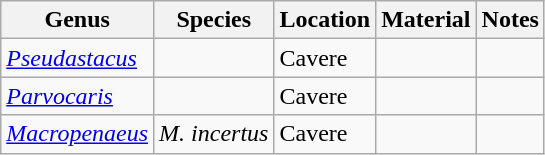<table class="wikitable">
<tr>
<th>Genus</th>
<th>Species</th>
<th>Location</th>
<th>Material</th>
<th>Notes</th>
</tr>
<tr>
<td><em><a href='#'>Pseudastacus</a></em></td>
<td></td>
<td>Cavere</td>
<td></td>
<td></td>
</tr>
<tr>
<td><em><a href='#'>Parvocaris</a></em></td>
<td></td>
<td>Cavere</td>
<td></td>
<td></td>
</tr>
<tr>
<td><em><a href='#'>Macropenaeus</a></em></td>
<td><em>M. incertus</em></td>
<td>Cavere</td>
<td></td>
</tr>
</table>
